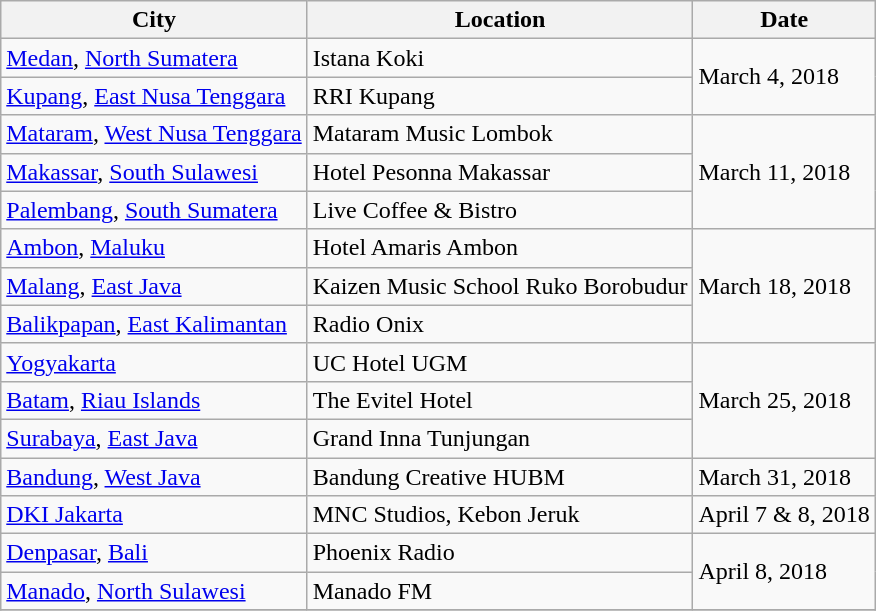<table class="wikitable">
<tr>
<th>City</th>
<th>Location</th>
<th>Date</th>
</tr>
<tr>
<td><a href='#'>Medan</a>, <a href='#'>North Sumatera</a></td>
<td>Istana Koki</td>
<td rowspan=2>March 4, 2018</td>
</tr>
<tr>
<td><a href='#'>Kupang</a>, <a href='#'>East Nusa Tenggara</a></td>
<td>RRI Kupang</td>
</tr>
<tr>
<td><a href='#'>Mataram</a>, <a href='#'>West Nusa Tenggara</a></td>
<td>Mataram Music Lombok</td>
<td rowspan=3>March 11, 2018</td>
</tr>
<tr>
<td><a href='#'>Makassar</a>, <a href='#'>South Sulawesi</a></td>
<td>Hotel Pesonna Makassar</td>
</tr>
<tr>
<td><a href='#'>Palembang</a>, <a href='#'>South Sumatera</a></td>
<td>Live Coffee & Bistro</td>
</tr>
<tr>
<td><a href='#'>Ambon</a>, <a href='#'>Maluku</a></td>
<td>Hotel Amaris Ambon</td>
<td rowspan=3>March 18, 2018</td>
</tr>
<tr>
<td><a href='#'>Malang</a>, <a href='#'>East Java</a></td>
<td>Kaizen Music School Ruko Borobudur</td>
</tr>
<tr>
<td><a href='#'>Balikpapan</a>, <a href='#'>East Kalimantan</a></td>
<td>Radio Onix</td>
</tr>
<tr>
<td><a href='#'>Yogyakarta</a></td>
<td>UC Hotel UGM</td>
<td rowspan=3>March 25, 2018</td>
</tr>
<tr>
<td><a href='#'>Batam</a>, <a href='#'>Riau Islands</a></td>
<td>The Evitel Hotel</td>
</tr>
<tr>
<td><a href='#'>Surabaya</a>, <a href='#'>East Java</a></td>
<td>Grand Inna Tunjungan</td>
</tr>
<tr>
<td><a href='#'>Bandung</a>, <a href='#'>West Java</a></td>
<td>Bandung Creative HUBM</td>
<td>March 31, 2018</td>
</tr>
<tr>
<td><a href='#'>DKI Jakarta</a></td>
<td>MNC Studios, Kebon Jeruk</td>
<td>April 7 & 8, 2018</td>
</tr>
<tr>
<td><a href='#'>Denpasar</a>, <a href='#'>Bali</a></td>
<td>Phoenix Radio</td>
<td rowspan=2>April 8, 2018</td>
</tr>
<tr>
<td><a href='#'>Manado</a>, <a href='#'>North Sulawesi</a></td>
<td>Manado FM</td>
</tr>
<tr>
</tr>
</table>
